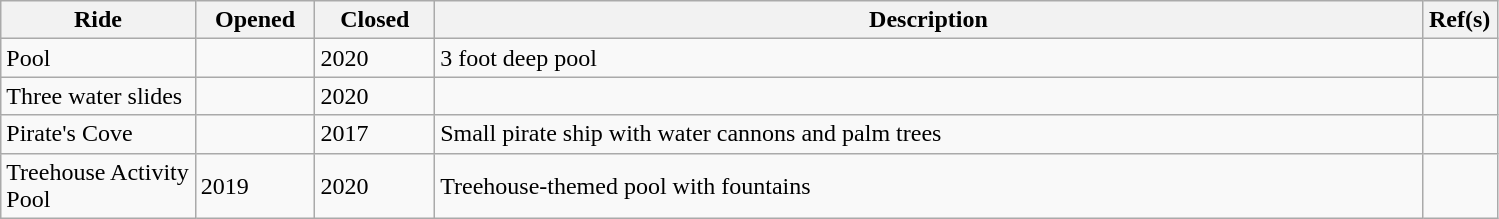<table class="wikitable" style="width:79%">
<tr>
<th style="width:13%">Ride</th>
<th style="width:8%">Opened</th>
<th style="width:8%">Closed</th>
<th>Description</th>
<th style="width:5%">Ref(s)</th>
</tr>
<tr>
<td>Pool</td>
<td></td>
<td>2020</td>
<td>3 foot deep pool</td>
<td></td>
</tr>
<tr>
<td>Three water slides</td>
<td></td>
<td>2020</td>
<td></td>
<td></td>
</tr>
<tr>
<td>Pirate's Cove</td>
<td></td>
<td>2017</td>
<td>Small pirate ship with water cannons and palm trees</td>
<td></td>
</tr>
<tr>
<td>Treehouse Activity Pool</td>
<td>2019</td>
<td>2020</td>
<td>Treehouse-themed pool with fountains</td>
<td></td>
</tr>
</table>
